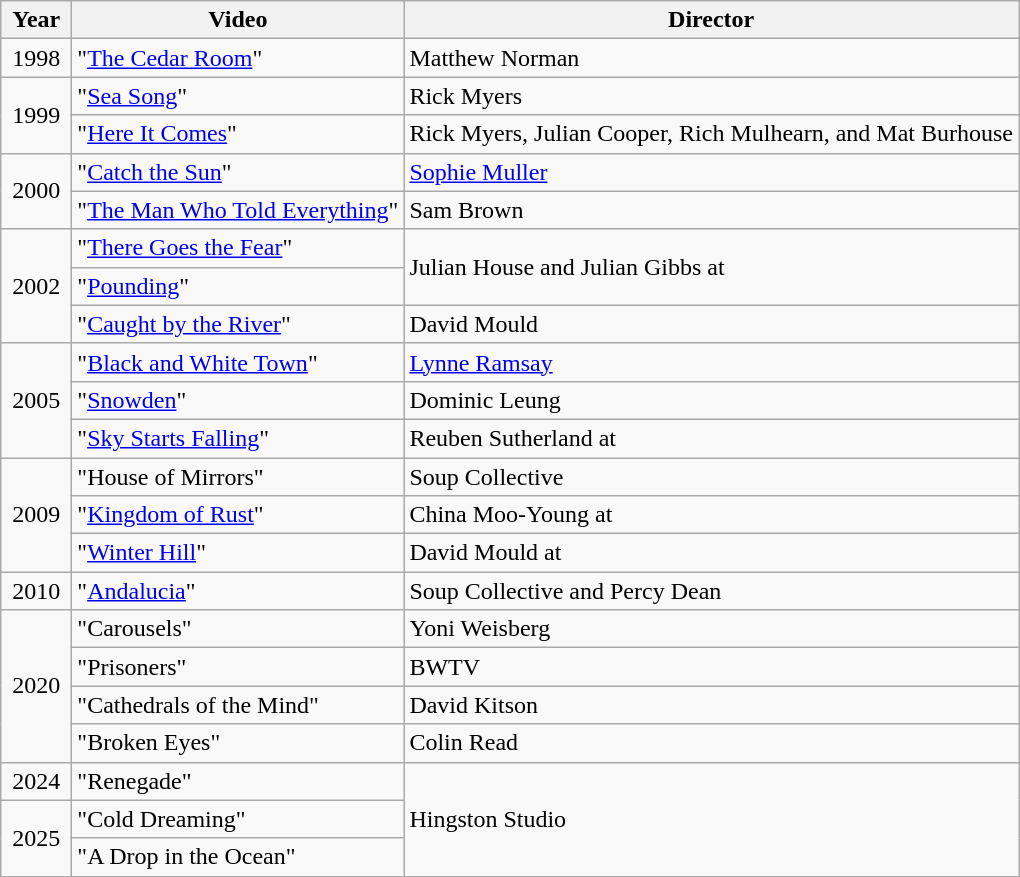<table class="wikitable">
<tr>
<th align="center" valign="top" width="40">Year</th>
<th align="left" valign="top">Video</th>
<th align="left" valign="top">Director</th>
</tr>
<tr>
<td align="center" rowspan="1">1998</td>
<td align="left" valign="top">"<a href='#'>The Cedar Room</a>"</td>
<td align="left" valign="top">Matthew Norman</td>
</tr>
<tr>
<td align="center" rowspan="2">1999</td>
<td align="left" valign="top">"<a href='#'>Sea Song</a>"</td>
<td align="left" valign="top">Rick Myers</td>
</tr>
<tr>
<td align="left" valign="top">"<a href='#'>Here It Comes</a>"</td>
<td align="left" valign="top">Rick Myers, Julian Cooper, Rich Mulhearn, and Mat Burhouse</td>
</tr>
<tr>
<td align="center" rowspan="2">2000</td>
<td align="left" valign="top">"<a href='#'>Catch the Sun</a>"</td>
<td align="left" valign="top"><a href='#'>Sophie Muller</a></td>
</tr>
<tr>
<td align="left" valign="top">"<a href='#'>The Man Who Told Everything</a>"</td>
<td align="left" valign="top">Sam Brown</td>
</tr>
<tr>
<td align="center" rowspan="3">2002</td>
<td align="left" valign="top">"<a href='#'>There Goes the Fear</a>"</td>
<td align="left" rowspan="2">Julian House and Julian Gibbs at </td>
</tr>
<tr>
<td align="left" valign="top">"<a href='#'>Pounding</a>"</td>
</tr>
<tr>
<td align="left" valign="top">"<a href='#'>Caught by the River</a>"</td>
<td align="left" valign="top">David Mould</td>
</tr>
<tr>
<td align="center" rowspan="3">2005</td>
<td align="left" valign="top">"<a href='#'>Black and White Town</a>"</td>
<td align="left" valign="top"><a href='#'>Lynne Ramsay</a></td>
</tr>
<tr>
<td align="left" valign="top">"<a href='#'>Snowden</a>"</td>
<td align="left" valign="top">Dominic Leung</td>
</tr>
<tr>
<td align="left" valign="top">"<a href='#'>Sky Starts Falling</a>"</td>
<td align="left" valign="top">Reuben Sutherland at </td>
</tr>
<tr>
<td align="center" rowspan="3">2009</td>
<td align="left" valign="top">"House of Mirrors"</td>
<td align="left" valign="top">Soup Collective</td>
</tr>
<tr>
<td align="left" valign="top">"<a href='#'>Kingdom of Rust</a>"</td>
<td align="left" valign="top">China Moo-Young at </td>
</tr>
<tr>
<td align="left" valign="top">"<a href='#'>Winter Hill</a>"</td>
<td align="left" valign="top">David Mould at </td>
</tr>
<tr>
<td align="center" rowspan="1">2010</td>
<td align="left" valign="top">"<a href='#'>Andalucia</a>"</td>
<td align="left" valign="top">Soup Collective and Percy Dean</td>
</tr>
<tr>
<td align="center" rowspan="4">2020</td>
<td align="left" valign="top">"Carousels"</td>
<td align="left" valign="top">Yoni Weisberg</td>
</tr>
<tr>
<td align="left" valign="top">"Prisoners"</td>
<td align="left" valign="top">BWTV</td>
</tr>
<tr>
<td align="left" valign="top">"Cathedrals of the Mind"</td>
<td align="left" valign="top">David Kitson</td>
</tr>
<tr>
<td align="left" valign="top">"Broken Eyes"</td>
<td align="left" valign="top">Colin Read</td>
</tr>
<tr>
<td align="center" rowspan="1">2024</td>
<td align="left" valign="top">"Renegade"</td>
<td align="left" rowspan="3">Hingston Studio</td>
</tr>
<tr>
<td align="center" rowspan="2">2025</td>
<td align="left" valign="top">"Cold Dreaming"</td>
</tr>
<tr>
<td align="left" valign="top">"A Drop in the Ocean"</td>
</tr>
</table>
